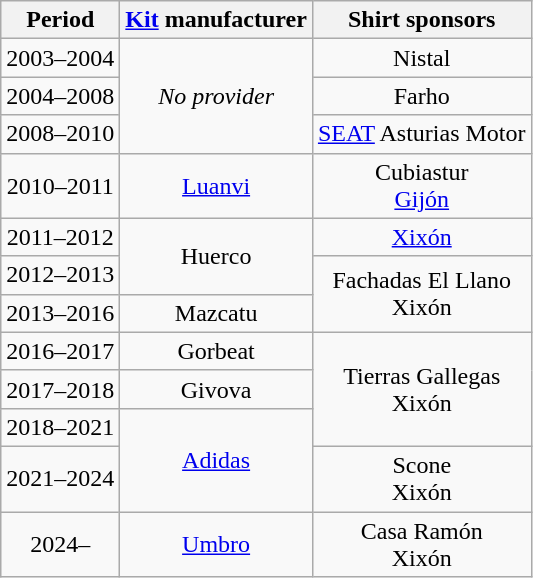<table class="wikitable" style="text-align: center">
<tr>
<th>Period</th>
<th><a href='#'>Kit</a> manufacturer</th>
<th>Shirt sponsors</th>
</tr>
<tr>
<td>2003–2004</td>
<td rowspan=3><em>No provider</em></td>
<td>Nistal</td>
</tr>
<tr>
<td>2004–2008</td>
<td>Farho</td>
</tr>
<tr>
<td>2008–2010</td>
<td><a href='#'>SEAT</a> Asturias Motor</td>
</tr>
<tr>
<td>2010–2011</td>
<td><a href='#'>Luanvi</a></td>
<td>Cubiastur<br><a href='#'>Gijón</a></td>
</tr>
<tr>
<td>2011–2012</td>
<td rowspan=2>Huerco</td>
<td><a href='#'>Xixón</a></td>
</tr>
<tr>
<td>2012–2013</td>
<td rowspan=2>Fachadas El Llano<br>Xixón</td>
</tr>
<tr>
<td>2013–2016</td>
<td>Mazcatu</td>
</tr>
<tr>
<td>2016–2017</td>
<td>Gorbeat</td>
<td rowspan=3>Tierras Gallegas<br>Xixón</td>
</tr>
<tr>
<td>2017–2018</td>
<td>Givova</td>
</tr>
<tr>
<td>2018–2021</td>
<td rowspan=2><a href='#'>Adidas</a></td>
</tr>
<tr>
<td>2021–2024</td>
<td>Scone<br>Xixón</td>
</tr>
<tr>
<td>2024–</td>
<td><a href='#'>Umbro</a></td>
<td>Casa Ramón<br>Xixón</td>
</tr>
</table>
